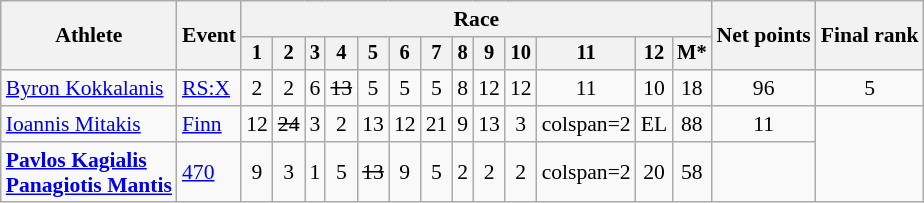<table class="wikitable" style="font-size:90%">
<tr>
<th rowspan="2">Athlete</th>
<th rowspan="2">Event</th>
<th colspan=13>Race</th>
<th rowspan=2>Net points</th>
<th rowspan=2>Final rank</th>
</tr>
<tr style="font-size:95%">
<th>1</th>
<th>2</th>
<th>3</th>
<th>4</th>
<th>5</th>
<th>6</th>
<th>7</th>
<th>8</th>
<th>9</th>
<th>10</th>
<th>11</th>
<th>12</th>
<th>M*</th>
</tr>
<tr align=center>
<td align=left><a href='#'>Byron Kokkalanis</a></td>
<td align=left><a href='#'>RS:X</a></td>
<td>2</td>
<td>2</td>
<td>6</td>
<td><s>13</s></td>
<td>5</td>
<td>5</td>
<td>5</td>
<td>8</td>
<td>12</td>
<td>12</td>
<td>11</td>
<td>10</td>
<td>18</td>
<td>96</td>
<td>5</td>
</tr>
<tr align=center>
<td align=left><a href='#'>Ioannis Mitakis</a></td>
<td align=left><a href='#'>Finn</a></td>
<td>12</td>
<td><s>24</s></td>
<td>3</td>
<td>2</td>
<td>13</td>
<td>12</td>
<td>21</td>
<td>9</td>
<td>13</td>
<td>3</td>
<td>colspan=2 </td>
<td>EL</td>
<td>88</td>
<td>11</td>
</tr>
<tr align=center>
<td align=left><strong><a href='#'>Pavlos Kagialis</a><br><a href='#'>Panagiotis Mantis</a></strong></td>
<td align=left><a href='#'>470</a></td>
<td>9</td>
<td>3</td>
<td>1</td>
<td>5</td>
<td><s>13</s></td>
<td>9</td>
<td>5</td>
<td>2</td>
<td>2</td>
<td>2</td>
<td>colspan=2 </td>
<td>20</td>
<td>58</td>
<td></td>
</tr>
</table>
